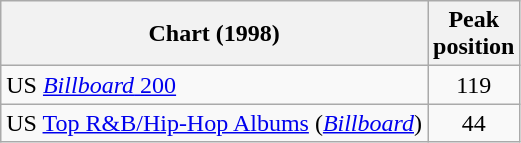<table class="wikitable">
<tr>
<th align="left">Chart (1998)</th>
<th align="left">Peak<br>position</th>
</tr>
<tr>
<td align="left">US <a href='#'><em>Billboard</em> 200</a></td>
<td align="center">119</td>
</tr>
<tr>
<td align="left">US <a href='#'>Top R&B/Hip-Hop Albums</a> (<em><a href='#'>Billboard</a></em>)</td>
<td align="center">44</td>
</tr>
</table>
